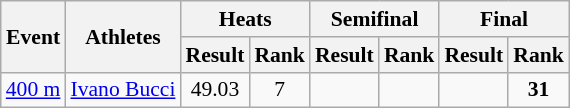<table class="wikitable" border="1" style="font-size:90%">
<tr>
<th rowspan="2">Event</th>
<th rowspan="2">Athletes</th>
<th colspan="2">Heats</th>
<th colspan="2">Semifinal</th>
<th colspan="2">Final</th>
</tr>
<tr>
<th>Result</th>
<th>Rank</th>
<th>Result</th>
<th>Rank</th>
<th>Result</th>
<th>Rank</th>
</tr>
<tr>
<td><a href='#'>400 m</a></td>
<td><a href='#'>Ivano Bucci</a></td>
<td align=center>49.03</td>
<td align=center>7</td>
<td align=center></td>
<td align=center></td>
<td align=center></td>
<td align=center><strong>31</strong></td>
</tr>
</table>
